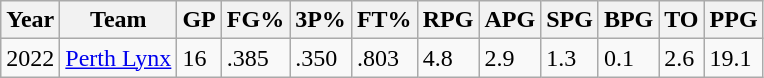<table class="wikitable sortable">
<tr>
<th>Year</th>
<th>Team</th>
<th>GP</th>
<th>FG%</th>
<th>3P%</th>
<th>FT%</th>
<th>RPG</th>
<th>APG</th>
<th>SPG</th>
<th>BPG</th>
<th>TO</th>
<th>PPG</th>
</tr>
<tr>
<td>2022</td>
<td><a href='#'>Perth Lynx</a></td>
<td>16</td>
<td>.385</td>
<td>.350</td>
<td>.803</td>
<td>4.8</td>
<td>2.9</td>
<td>1.3</td>
<td>0.1</td>
<td>2.6</td>
<td>19.1</td>
</tr>
</table>
